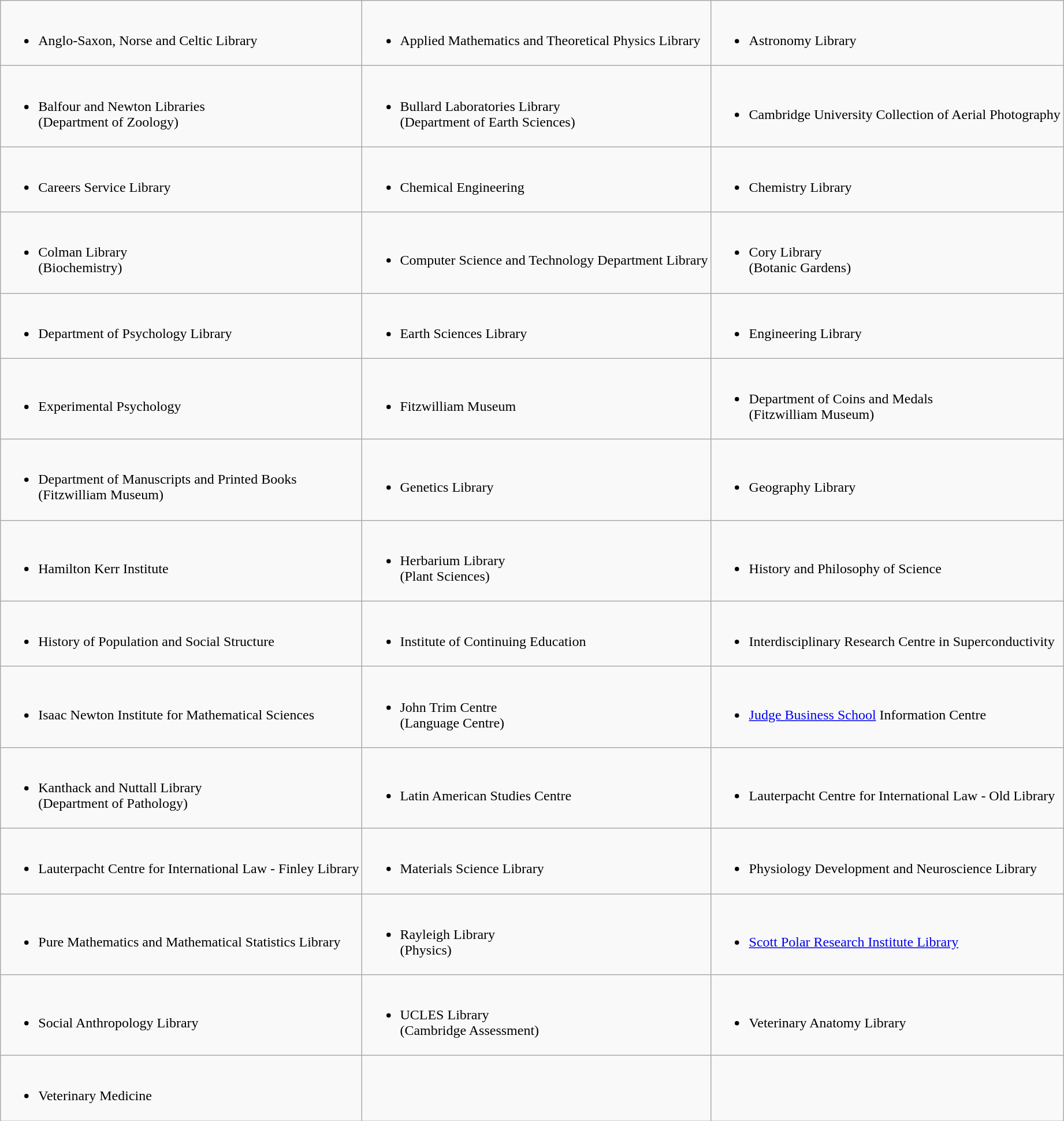<table class="wikitable">
<tr>
<td><br><ul><li>Anglo-Saxon, Norse and Celtic Library</li></ul></td>
<td><br><ul><li>Applied Mathematics and Theoretical Physics Library</li></ul></td>
<td><br><ul><li>Astronomy Library</li></ul></td>
</tr>
<tr>
<td><br><ul><li>Balfour and Newton Libraries<br>(Department of Zoology)</li></ul></td>
<td><br><ul><li>Bullard Laboratories Library<br>(Department of Earth Sciences)</li></ul></td>
<td><br><ul><li>Cambridge University Collection of Aerial Photography</li></ul></td>
</tr>
<tr>
<td><br><ul><li>Careers Service Library</li></ul></td>
<td><br><ul><li>Chemical Engineering</li></ul></td>
<td><br><ul><li>Chemistry Library</li></ul></td>
</tr>
<tr>
<td><br><ul><li>Colman Library<br>(Biochemistry)</li></ul></td>
<td><br><ul><li>Computer Science and Technology Department Library</li></ul></td>
<td><br><ul><li>Cory Library<br>(Botanic Gardens)</li></ul></td>
</tr>
<tr>
<td><br><ul><li>Department of Psychology Library</li></ul></td>
<td><br><ul><li>Earth Sciences Library</li></ul></td>
<td><br><ul><li>Engineering Library</li></ul></td>
</tr>
<tr>
<td><br><ul><li>Experimental Psychology</li></ul></td>
<td><br><ul><li>Fitzwilliam Museum</li></ul></td>
<td><br><ul><li>Department of Coins and Medals<br>(Fitzwilliam Museum)</li></ul></td>
</tr>
<tr>
<td><br><ul><li>Department of Manuscripts and Printed Books<br>(Fitzwilliam Museum)</li></ul></td>
<td><br><ul><li>Genetics Library</li></ul></td>
<td><br><ul><li>Geography Library</li></ul></td>
</tr>
<tr>
<td><br><ul><li>Hamilton Kerr Institute</li></ul></td>
<td><br><ul><li>Herbarium Library<br>(Plant Sciences)</li></ul></td>
<td><br><ul><li>History and Philosophy of Science</li></ul></td>
</tr>
<tr>
<td><br><ul><li>History of Population and Social Structure</li></ul></td>
<td><br><ul><li>Institute of Continuing Education</li></ul></td>
<td><br><ul><li>Interdisciplinary Research Centre in Superconductivity</li></ul></td>
</tr>
<tr>
<td><br><ul><li>Isaac Newton Institute for Mathematical Sciences</li></ul></td>
<td><br><ul><li>John Trim Centre<br>(Language Centre)</li></ul></td>
<td><br><ul><li><a href='#'>Judge Business School</a> Information Centre</li></ul></td>
</tr>
<tr>
<td><br><ul><li>Kanthack and Nuttall Library<br>(Department of Pathology)</li></ul></td>
<td><br><ul><li>Latin American Studies Centre</li></ul></td>
<td><br><ul><li>Lauterpacht Centre for International Law - Old Library</li></ul></td>
</tr>
<tr>
<td><br><ul><li>Lauterpacht Centre for International Law - Finley Library</li></ul></td>
<td><br><ul><li>Materials Science Library</li></ul></td>
<td><br><ul><li>Physiology Development and Neuroscience Library</li></ul></td>
</tr>
<tr>
<td><br><ul><li>Pure Mathematics and Mathematical Statistics Library</li></ul></td>
<td><br><ul><li>Rayleigh Library<br>(Physics)</li></ul></td>
<td><br><ul><li><a href='#'>Scott Polar Research Institute Library</a></li></ul></td>
</tr>
<tr>
<td><br><ul><li>Social Anthropology Library</li></ul></td>
<td><br><ul><li>UCLES Library<br>(Cambridge Assessment)</li></ul></td>
<td><br><ul><li>Veterinary Anatomy Library</li></ul></td>
</tr>
<tr>
<td><br><ul><li>Veterinary Medicine</li></ul></td>
<td></td>
<td></td>
</tr>
</table>
